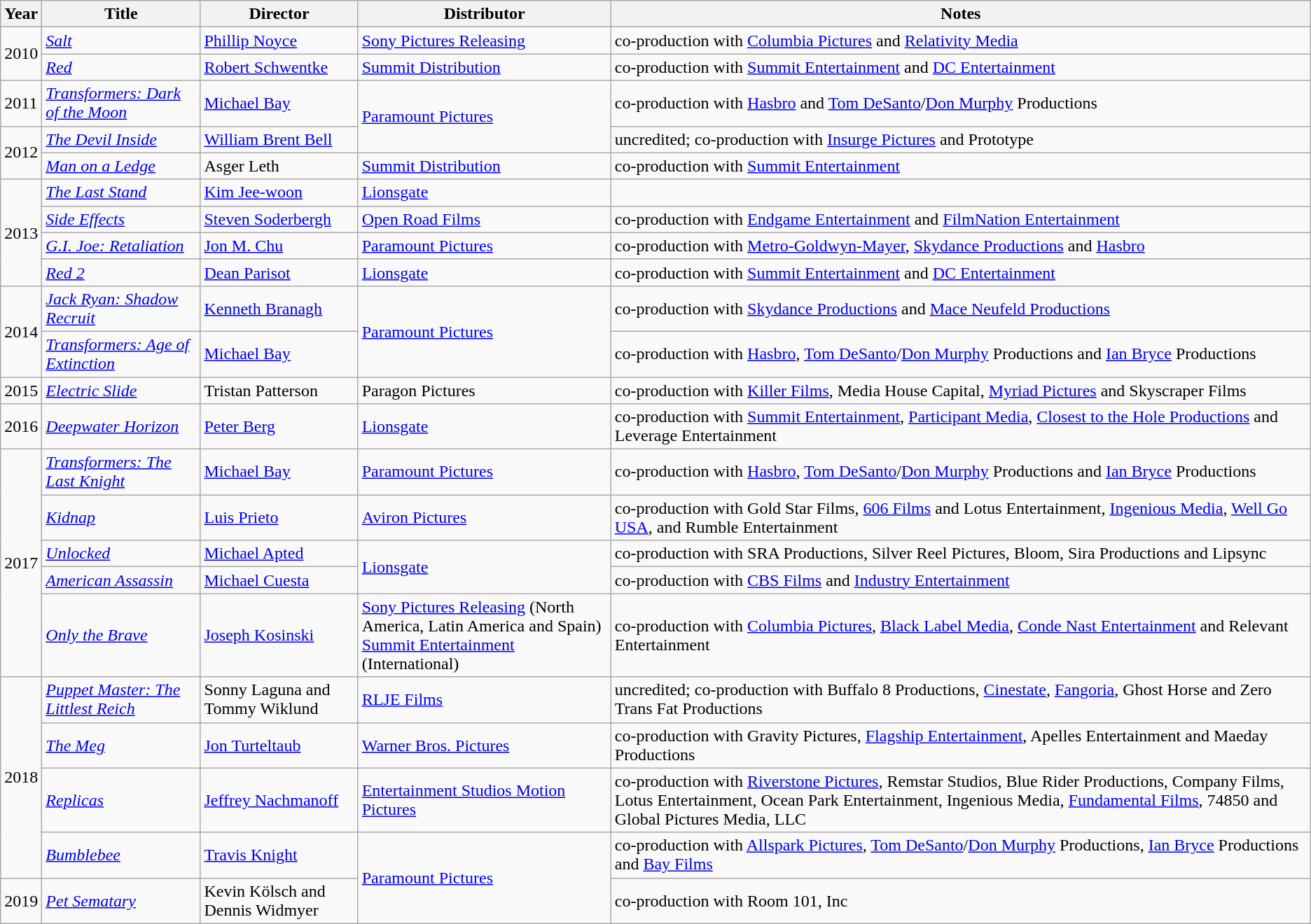<table class="wikitable sortable">
<tr>
<th>Year</th>
<th>Title</th>
<th>Director</th>
<th>Distributor</th>
<th>Notes</th>
</tr>
<tr>
<td rowspan="2">2010</td>
<td><em><a href='#'>Salt</a></em></td>
<td><a href='#'>Phillip Noyce</a></td>
<td><a href='#'>Sony Pictures Releasing</a></td>
<td>co-production with <a href='#'>Columbia Pictures</a> and <a href='#'>Relativity Media</a></td>
</tr>
<tr>
<td><em><a href='#'>Red</a></em></td>
<td><a href='#'>Robert Schwentke</a></td>
<td><a href='#'>Summit Distribution</a></td>
<td>co-production with <a href='#'>Summit Entertainment</a> and <a href='#'>DC Entertainment</a></td>
</tr>
<tr>
<td>2011</td>
<td><em><a href='#'>Transformers: Dark of the Moon</a></em></td>
<td><a href='#'>Michael Bay</a></td>
<td rowspan="2"><a href='#'>Paramount Pictures</a></td>
<td>co-production with <a href='#'>Hasbro</a> and <a href='#'>Tom DeSanto</a>/<a href='#'>Don Murphy</a> Productions</td>
</tr>
<tr>
<td rowspan="2">2012</td>
<td><em><a href='#'>The Devil Inside</a></em></td>
<td><a href='#'>William Brent Bell</a></td>
<td>uncredited; co-production with <a href='#'>Insurge Pictures</a> and Prototype</td>
</tr>
<tr>
<td><em><a href='#'>Man on a Ledge</a></em></td>
<td>Asger Leth</td>
<td><a href='#'>Summit Distribution</a></td>
<td>co-production with <a href='#'>Summit Entertainment</a></td>
</tr>
<tr>
<td rowspan="4">2013</td>
<td><em><a href='#'>The Last Stand</a></em></td>
<td><a href='#'>Kim Jee-woon</a></td>
<td><a href='#'>Lionsgate</a></td>
<td></td>
</tr>
<tr>
<td><em><a href='#'>Side Effects</a></em></td>
<td><a href='#'>Steven Soderbergh</a></td>
<td><a href='#'>Open Road Films</a></td>
<td>co-production with <a href='#'>Endgame Entertainment</a> and <a href='#'>FilmNation Entertainment</a></td>
</tr>
<tr>
<td><em><a href='#'>G.I. Joe: Retaliation</a></em></td>
<td><a href='#'>Jon M. Chu</a></td>
<td><a href='#'>Paramount Pictures</a></td>
<td>co-production with <a href='#'>Metro-Goldwyn-Mayer</a>, <a href='#'>Skydance Productions</a> and <a href='#'>Hasbro</a></td>
</tr>
<tr>
<td><em><a href='#'>Red 2</a></em></td>
<td><a href='#'>Dean Parisot</a></td>
<td><a href='#'>Lionsgate</a></td>
<td>co-production with <a href='#'>Summit Entertainment</a> and <a href='#'>DC Entertainment</a></td>
</tr>
<tr>
<td rowspan="2">2014</td>
<td><em><a href='#'>Jack Ryan: Shadow Recruit</a></em></td>
<td><a href='#'>Kenneth Branagh</a></td>
<td rowspan="2"><a href='#'>Paramount Pictures</a></td>
<td>co-production with <a href='#'>Skydance Productions</a> and <a href='#'>Mace Neufeld Productions</a></td>
</tr>
<tr>
<td><em><a href='#'>Transformers: Age of Extinction</a></em></td>
<td><a href='#'>Michael Bay</a></td>
<td>co-production with <a href='#'>Hasbro</a>, <a href='#'>Tom DeSanto</a>/<a href='#'>Don Murphy</a> Productions and <a href='#'>Ian Bryce</a> Productions</td>
</tr>
<tr>
<td>2015</td>
<td><em><a href='#'>Electric Slide</a></em></td>
<td>Tristan Patterson</td>
<td>Paragon Pictures</td>
<td>co-production with <a href='#'>Killer Films</a>, Media House Capital, <a href='#'>Myriad Pictures</a> and Skyscraper Films</td>
</tr>
<tr>
<td>2016</td>
<td><em><a href='#'>Deepwater Horizon</a></em></td>
<td><a href='#'>Peter Berg</a></td>
<td><a href='#'>Lionsgate</a></td>
<td>co-production with <a href='#'>Summit Entertainment</a>, <a href='#'>Participant Media</a>, <a href='#'>Closest to the Hole Productions</a> and Leverage Entertainment</td>
</tr>
<tr>
<td rowspan="5">2017</td>
<td><em><a href='#'>Transformers: The Last Knight</a></em></td>
<td><a href='#'>Michael Bay</a></td>
<td><a href='#'>Paramount Pictures</a></td>
<td>co-production with <a href='#'>Hasbro</a>, <a href='#'>Tom DeSanto</a>/<a href='#'>Don Murphy</a> Productions and <a href='#'>Ian Bryce</a> Productions</td>
</tr>
<tr>
<td><em><a href='#'>Kidnap</a></em></td>
<td><a href='#'>Luis Prieto</a></td>
<td><a href='#'>Aviron Pictures</a></td>
<td>co-production with Gold Star Films, <a href='#'>606 Films</a> and Lotus Entertainment, <a href='#'>Ingenious Media</a>, <a href='#'>Well Go USA</a>, and Rumble Entertainment</td>
</tr>
<tr>
<td><em><a href='#'>Unlocked</a></em></td>
<td><a href='#'>Michael Apted</a></td>
<td rowspan="2"><a href='#'>Lionsgate</a></td>
<td>co-production with SRA Productions, Silver Reel Pictures, Bloom, Sira Productions and Lipsync</td>
</tr>
<tr>
<td><em><a href='#'>American Assassin</a></em></td>
<td><a href='#'>Michael Cuesta</a></td>
<td>co-production with <a href='#'>CBS Films</a> and <a href='#'>Industry Entertainment</a></td>
</tr>
<tr>
<td><em><a href='#'>Only the Brave</a></em></td>
<td><a href='#'>Joseph Kosinski</a></td>
<td><a href='#'>Sony Pictures Releasing</a> (North America, Latin America and Spain)<br><a href='#'>Summit Entertainment</a> (International)</td>
<td>co-production with <a href='#'>Columbia Pictures</a>, <a href='#'>Black Label Media</a>, <a href='#'>Conde Nast Entertainment</a> and Relevant Entertainment</td>
</tr>
<tr>
<td rowspan="4">2018</td>
<td><em><a href='#'>Puppet Master: The Littlest Reich</a></em></td>
<td>Sonny Laguna and Tommy Wiklund</td>
<td><a href='#'>RLJE Films</a></td>
<td>uncredited; co-production with Buffalo 8 Productions, <a href='#'>Cinestate</a>, <a href='#'>Fangoria</a>, Ghost Horse and Zero Trans Fat Productions</td>
</tr>
<tr>
<td><em><a href='#'>The Meg</a></em></td>
<td><a href='#'>Jon Turteltaub</a></td>
<td><a href='#'>Warner Bros. Pictures</a></td>
<td>co-production with Gravity Pictures, <a href='#'>Flagship Entertainment</a>, Apelles Entertainment and Maeday Productions</td>
</tr>
<tr>
<td><em><a href='#'>Replicas</a></em></td>
<td><a href='#'>Jeffrey Nachmanoff</a></td>
<td><a href='#'>Entertainment Studios Motion Pictures</a></td>
<td>co-production with <a href='#'>Riverstone Pictures</a>, Remstar Studios, Blue Rider Productions, Company Films, Lotus Entertainment, Ocean Park Entertainment, Ingenious Media, <a href='#'>Fundamental Films</a>, 74850 and Global Pictures Media, LLC</td>
</tr>
<tr>
<td><em><a href='#'>Bumblebee</a></em></td>
<td><a href='#'>Travis Knight</a></td>
<td rowspan="2"><a href='#'>Paramount Pictures</a></td>
<td>co-production with <a href='#'>Allspark Pictures</a>, <a href='#'>Tom DeSanto</a>/<a href='#'>Don Murphy</a> Productions, <a href='#'>Ian Bryce</a> Productions and <a href='#'>Bay Films</a></td>
</tr>
<tr>
<td>2019</td>
<td><em><a href='#'>Pet Sematary</a></em></td>
<td>Kevin Kölsch and Dennis Widmyer</td>
<td>co-production with Room 101, Inc</td>
</tr>
</table>
